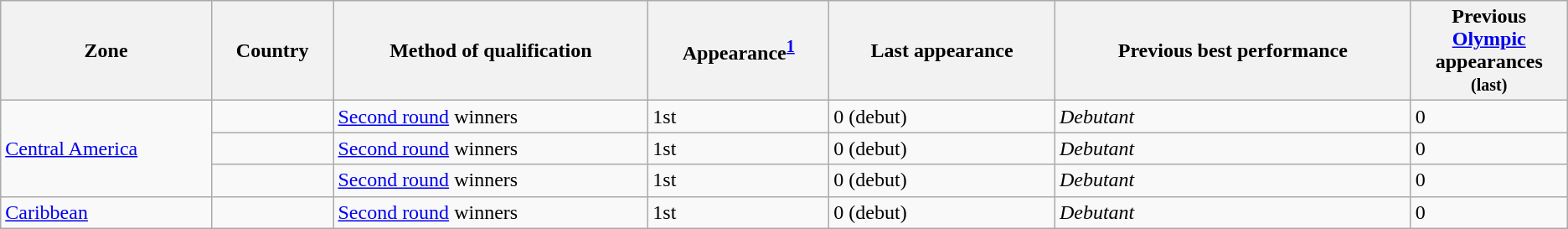<table class="wikitable sortable">
<tr>
<th>Zone</th>
<th>Country</th>
<th>Method of qualification</th>
<th>Appearance<sup><strong><a href='#'>1</a></strong></sup></th>
<th>Last appearance</th>
<th>Previous best performance</th>
<th width=10%>Previous <a href='#'>Olympic</a> appearances<br><small>(last)</small></th>
</tr>
<tr>
<td rowspan=3><a href='#'>Central America</a></td>
<td></td>
<td><a href='#'>Second round</a> winners</td>
<td>1st</td>
<td>0 (debut)</td>
<td><em>Debutant</em></td>
<td>0</td>
</tr>
<tr>
<td></td>
<td><a href='#'>Second round</a> winners</td>
<td>1st</td>
<td>0 (debut)</td>
<td><em>Debutant</em></td>
<td>0</td>
</tr>
<tr>
<td></td>
<td><a href='#'>Second round</a> winners</td>
<td>1st</td>
<td>0 (debut)</td>
<td><em>Debutant</em></td>
<td>0</td>
</tr>
<tr>
<td><a href='#'>Caribbean</a></td>
<td></td>
<td><a href='#'>Second round</a> winners</td>
<td>1st</td>
<td>0 (debut)</td>
<td><em>Debutant</em></td>
<td>0</td>
</tr>
</table>
